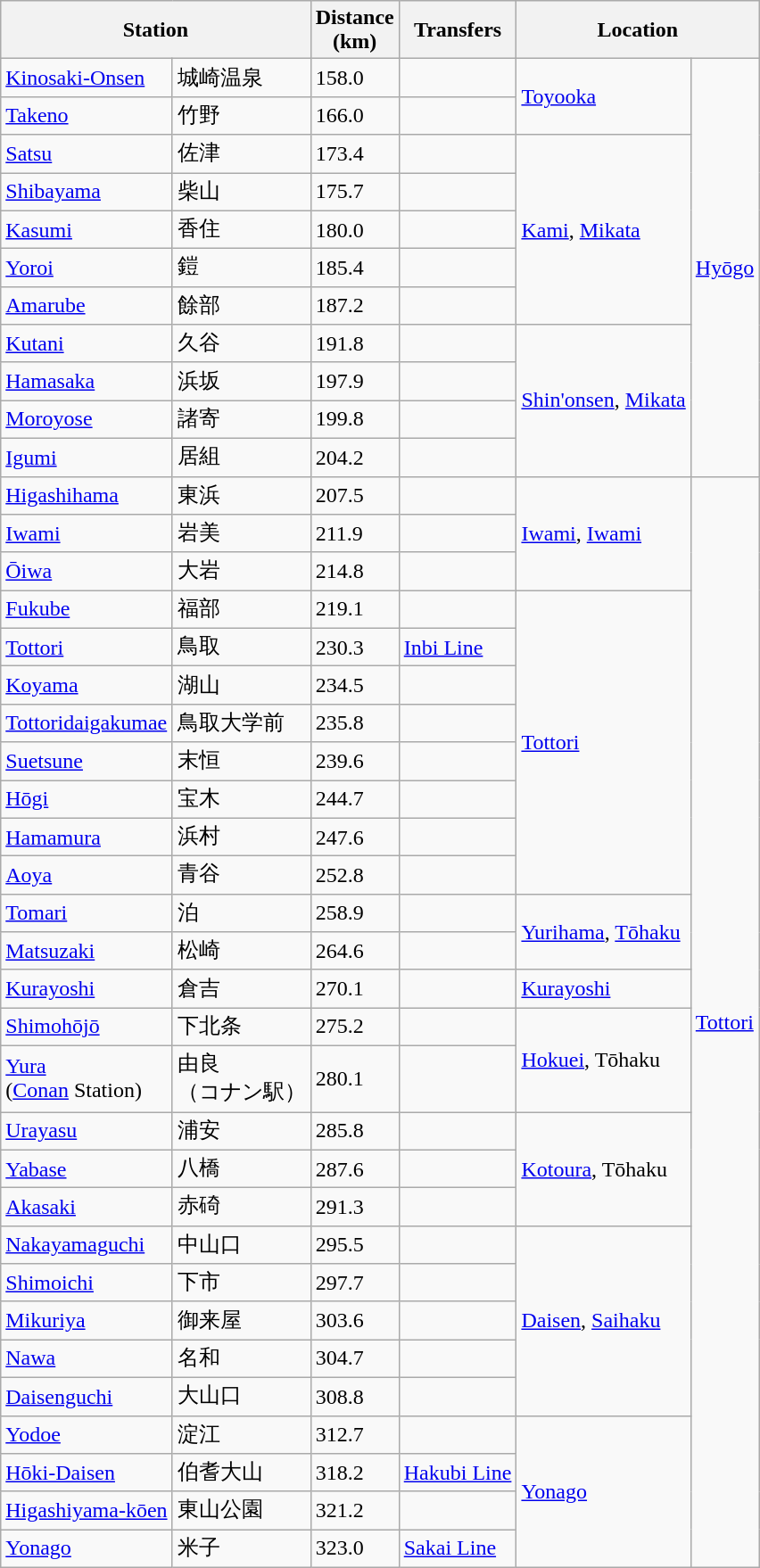<table class="wikitable">
<tr>
<th colspan="2">Station</th>
<th>Distance<br>(km)</th>
<th>Transfers</th>
<th colspan="2">Location</th>
</tr>
<tr>
<td><a href='#'>Kinosaki-Onsen</a></td>
<td>城崎温泉</td>
<td align="left">158.0</td>
<td> </td>
<td rowspan="2"><a href='#'>Toyooka</a></td>
<td rowspan="11"><a href='#'>Hyōgo</a></td>
</tr>
<tr>
<td><a href='#'>Takeno</a></td>
<td>竹野</td>
<td align="left">166.0</td>
<td> </td>
</tr>
<tr>
<td><a href='#'>Satsu</a></td>
<td>佐津</td>
<td>173.4</td>
<td> </td>
<td rowspan="5"><a href='#'>Kami</a>, <a href='#'>Mikata</a></td>
</tr>
<tr>
<td><a href='#'>Shibayama</a></td>
<td>柴山</td>
<td>175.7</td>
<td> </td>
</tr>
<tr>
<td><a href='#'>Kasumi</a></td>
<td>香住</td>
<td>180.0</td>
<td> </td>
</tr>
<tr>
<td><a href='#'>Yoroi</a></td>
<td>鎧</td>
<td>185.4</td>
<td> </td>
</tr>
<tr>
<td><a href='#'>Amarube</a></td>
<td>餘部</td>
<td>187.2</td>
<td> </td>
</tr>
<tr>
<td><a href='#'>Kutani</a></td>
<td>久谷</td>
<td>191.8</td>
<td> </td>
<td rowspan="4"><a href='#'>Shin'onsen</a>, <a href='#'>Mikata</a></td>
</tr>
<tr>
<td><a href='#'>Hamasaka</a></td>
<td>浜坂</td>
<td>197.9</td>
<td> </td>
</tr>
<tr>
<td><a href='#'>Moroyose</a></td>
<td>諸寄</td>
<td>199.8</td>
<td> </td>
</tr>
<tr>
<td><a href='#'>Igumi</a></td>
<td>居組</td>
<td>204.2</td>
<td> </td>
</tr>
<tr>
<td><a href='#'>Higashihama</a></td>
<td>東浜</td>
<td>207.5</td>
<td> </td>
<td rowspan="3"><a href='#'>Iwami</a>, <a href='#'>Iwami</a></td>
<td rowspan="28"><a href='#'>Tottori</a></td>
</tr>
<tr>
<td><a href='#'>Iwami</a></td>
<td>岩美</td>
<td>211.9</td>
<td> </td>
</tr>
<tr>
<td><a href='#'>Ōiwa</a></td>
<td>大岩</td>
<td>214.8</td>
<td> </td>
</tr>
<tr>
<td><a href='#'>Fukube</a></td>
<td>福部</td>
<td>219.1</td>
<td> </td>
<td rowspan="8"><a href='#'>Tottori</a></td>
</tr>
<tr>
<td><a href='#'>Tottori</a></td>
<td>鳥取</td>
<td>230.3</td>
<td> <a href='#'>Inbi Line</a></td>
</tr>
<tr>
<td><a href='#'>Koyama</a></td>
<td>湖山</td>
<td>234.5</td>
<td></td>
</tr>
<tr>
<td><a href='#'>Tottoridaigakumae</a></td>
<td>鳥取大学前</td>
<td>235.8</td>
<td></td>
</tr>
<tr>
<td><a href='#'>Suetsune</a></td>
<td>末恒</td>
<td>239.6</td>
<td></td>
</tr>
<tr>
<td><a href='#'>Hōgi</a></td>
<td>宝木</td>
<td>244.7</td>
<td></td>
</tr>
<tr>
<td><a href='#'>Hamamura</a></td>
<td>浜村</td>
<td>247.6</td>
<td></td>
</tr>
<tr>
<td><a href='#'>Aoya</a></td>
<td>青谷</td>
<td>252.8</td>
<td></td>
</tr>
<tr>
<td><a href='#'>Tomari</a></td>
<td>泊</td>
<td>258.9</td>
<td></td>
<td rowspan="2"><a href='#'>Yurihama</a>, <a href='#'>Tōhaku</a></td>
</tr>
<tr>
<td><a href='#'>Matsuzaki</a></td>
<td>松崎</td>
<td>264.6</td>
<td></td>
</tr>
<tr>
<td><a href='#'>Kurayoshi</a></td>
<td>倉吉</td>
<td>270.1</td>
<td></td>
<td><a href='#'>Kurayoshi</a></td>
</tr>
<tr>
<td><a href='#'>Shimohōjō</a></td>
<td>下北条</td>
<td>275.2</td>
<td></td>
<td rowspan="2"><a href='#'>Hokuei</a>, Tōhaku</td>
</tr>
<tr>
<td><a href='#'>Yura</a><br> (<a href='#'>Conan</a> Station)</td>
<td>由良<br>（コナン駅）</td>
<td>280.1</td>
<td></td>
</tr>
<tr>
<td><a href='#'>Urayasu</a></td>
<td>浦安</td>
<td>285.8</td>
<td></td>
<td rowspan="3"><a href='#'>Kotoura</a>, Tōhaku</td>
</tr>
<tr>
<td><a href='#'>Yabase</a></td>
<td>八橋</td>
<td>287.6</td>
<td></td>
</tr>
<tr>
<td><a href='#'>Akasaki</a></td>
<td>赤碕</td>
<td>291.3</td>
<td></td>
</tr>
<tr>
<td><a href='#'>Nakayamaguchi</a></td>
<td>中山口</td>
<td>295.5</td>
<td></td>
<td rowspan="5"><a href='#'>Daisen</a>, <a href='#'>Saihaku</a></td>
</tr>
<tr>
<td><a href='#'>Shimoichi</a></td>
<td>下市</td>
<td>297.7</td>
<td></td>
</tr>
<tr>
<td><a href='#'>Mikuriya</a></td>
<td>御来屋</td>
<td>303.6</td>
<td></td>
</tr>
<tr>
<td><a href='#'>Nawa</a></td>
<td>名和</td>
<td>304.7</td>
<td></td>
</tr>
<tr>
<td><a href='#'>Daisenguchi</a></td>
<td>大山口</td>
<td>308.8</td>
<td></td>
</tr>
<tr>
<td><a href='#'>Yodoe</a></td>
<td>淀江</td>
<td>312.7</td>
<td></td>
<td rowspan="4"><a href='#'>Yonago</a></td>
</tr>
<tr>
<td><a href='#'>Hōki-Daisen</a></td>
<td>伯耆大山</td>
<td>318.2</td>
<td> <a href='#'>Hakubi Line</a></td>
</tr>
<tr>
<td><a href='#'>Higashiyama-kōen</a></td>
<td>東山公園</td>
<td>321.2</td>
<td></td>
</tr>
<tr>
<td><a href='#'>Yonago</a></td>
<td>米子</td>
<td>323.0</td>
<td> <a href='#'>Sakai Line</a></td>
</tr>
</table>
